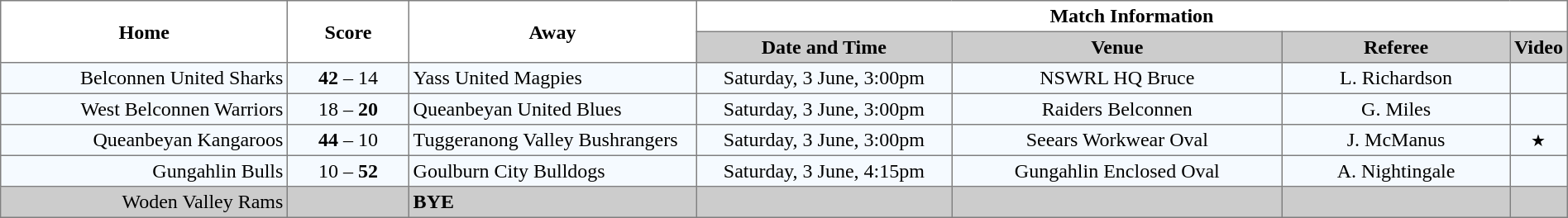<table border="1" cellpadding="3" cellspacing="0" width="100%" style="border-collapse:collapse;  text-align:center;">
<tr>
<th rowspan="2" width="19%">Home</th>
<th rowspan="2" width="8%">Score</th>
<th rowspan="2" width="19%">Away</th>
<th colspan="4">Match Information</th>
</tr>
<tr style="background:#CCCCCC">
<th width="17%">Date and Time</th>
<th width="22%">Venue</th>
<th width="50%">Referee</th>
<th>Video</th>
</tr>
<tr style="text-align:center; background:#f5faff;">
<td align="right">Belconnen United Sharks </td>
<td><strong>42</strong> – 14</td>
<td align="left"> Yass United Magpies</td>
<td>Saturday, 3 June, 3:00pm</td>
<td>NSWRL HQ Bruce</td>
<td>L. Richardson</td>
<td></td>
</tr>
<tr style="text-align:center; background:#f5faff;">
<td align="right">West Belconnen Warriors </td>
<td>18 – <strong>20</strong></td>
<td align="left"> Queanbeyan United Blues</td>
<td>Saturday, 3 June, 3:00pm</td>
<td>Raiders Belconnen</td>
<td>G. Miles</td>
<td></td>
</tr>
<tr style="text-align:center; background:#f5faff;">
<td align="right">Queanbeyan Kangaroos </td>
<td><strong>44</strong> – 10</td>
<td align="left"> Tuggeranong Valley Bushrangers</td>
<td>Saturday, 3 June, 3:00pm</td>
<td>Seears Workwear Oval</td>
<td>J. McManus</td>
<td><small>★</small></td>
</tr>
<tr style="text-align:center; background:#f5faff;">
<td align="right">Gungahlin Bulls </td>
<td>10 – <strong>52</strong></td>
<td align="left"> Goulburn City Bulldogs</td>
<td>Saturday, 3 June, 4:15pm</td>
<td>Gungahlin Enclosed Oval</td>
<td>A. Nightingale</td>
<td></td>
</tr>
<tr style="text-align:center; background:#CCCCCC;">
<td align="right">Woden Valley Rams </td>
<td></td>
<td align="left"><strong>BYE</strong></td>
<td></td>
<td></td>
<td></td>
<td></td>
</tr>
</table>
